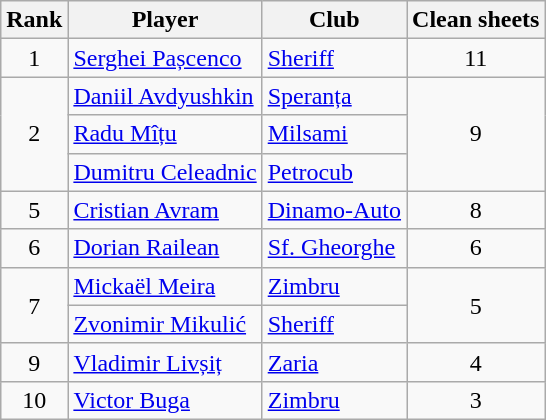<table class="wikitable" style="text-align:center">
<tr>
<th>Rank</th>
<th>Player</th>
<th>Club</th>
<th>Clean sheets</th>
</tr>
<tr>
<td rowspan="1">1</td>
<td align="left"> <a href='#'>Serghei Pașcenco</a></td>
<td align="left"><a href='#'>Sheriff</a></td>
<td>11</td>
</tr>
<tr>
<td rowspan="3">2</td>
<td align="left"> <a href='#'>Daniil Avdyushkin</a></td>
<td align="left"><a href='#'>Speranța</a></td>
<td rowspan="3">9</td>
</tr>
<tr>
<td align="left"> <a href='#'>Radu Mîțu</a></td>
<td align="left"><a href='#'>Milsami</a></td>
</tr>
<tr>
<td align="left"> <a href='#'>Dumitru Celeadnic</a></td>
<td align="left"><a href='#'>Petrocub</a></td>
</tr>
<tr>
<td rowspan="1">5</td>
<td align="left"> <a href='#'>Cristian Avram</a></td>
<td align="left"><a href='#'>Dinamo-Auto</a></td>
<td>8</td>
</tr>
<tr>
<td rowspan="1">6</td>
<td align="left"> <a href='#'>Dorian Railean</a></td>
<td align="left"><a href='#'>Sf. Gheorghe</a></td>
<td>6</td>
</tr>
<tr>
<td rowspan="2">7</td>
<td align="left"> <a href='#'>Mickaël Meira</a></td>
<td align="left"><a href='#'>Zimbru</a></td>
<td rowspan="2">5</td>
</tr>
<tr>
<td align="left"> <a href='#'>Zvonimir Mikulić</a></td>
<td align="left"><a href='#'>Sheriff</a></td>
</tr>
<tr>
<td rowspan="1">9</td>
<td align="left"> <a href='#'>Vladimir Livșiț</a></td>
<td align="left"><a href='#'>Zaria</a></td>
<td>4</td>
</tr>
<tr>
<td rowspan="1">10</td>
<td align="left"> <a href='#'>Victor Buga</a></td>
<td align="left"><a href='#'>Zimbru</a></td>
<td>3</td>
</tr>
</table>
